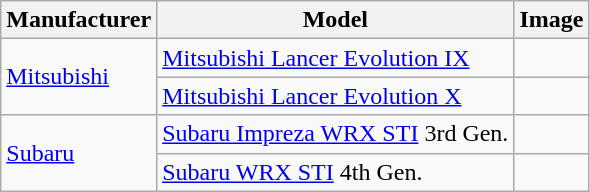<table class="wikitable">
<tr>
<th>Manufacturer</th>
<th>Model</th>
<th>Image</th>
</tr>
<tr>
<td rowspan=2> <a href='#'>Mitsubishi</a></td>
<td><a href='#'>Mitsubishi Lancer Evolution IX</a></td>
<td></td>
</tr>
<tr>
<td><a href='#'>Mitsubishi Lancer Evolution X</a></td>
<td></td>
</tr>
<tr>
<td rowspan=2> <a href='#'>Subaru</a></td>
<td><a href='#'>Subaru Impreza WRX STI</a> 3rd Gen.</td>
<td></td>
</tr>
<tr>
<td><a href='#'>Subaru WRX STI</a> 4th Gen.</td>
<td></td>
</tr>
</table>
